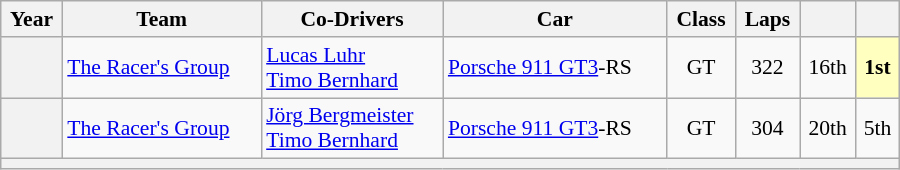<table class="wikitable" style="text-align:center; font-size:90%; width:600px">
<tr>
<th>Year</th>
<th>Team</th>
<th>Co-Drivers</th>
<th>Car</th>
<th>Class</th>
<th>Laps</th>
<th></th>
<th></th>
</tr>
<tr>
<th></th>
<td align="left"> <a href='#'>The Racer's Group</a></td>
<td align="left"> <a href='#'>Lucas Luhr</a><br> <a href='#'>Timo Bernhard</a></td>
<td align="left"><a href='#'>Porsche 911 GT3</a>-RS</td>
<td>GT</td>
<td>322</td>
<td>16th</td>
<td style="background:#FFFFBF;"><strong>1st</strong></td>
</tr>
<tr>
<th></th>
<td align="left"> <a href='#'>The Racer's Group</a></td>
<td align="left"> <a href='#'>Jörg Bergmeister</a><br> <a href='#'>Timo Bernhard</a></td>
<td align="left"><a href='#'>Porsche 911 GT3</a>-RS</td>
<td>GT</td>
<td>304</td>
<td>20th</td>
<td>5th</td>
</tr>
<tr>
<th colspan="8"></th>
</tr>
</table>
